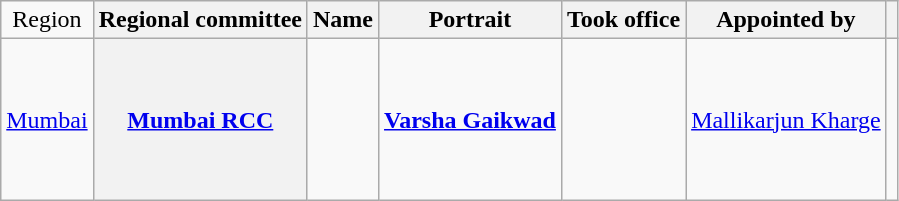<table class="wikitable" style="text-align:center">
<tr>
<td scope=col>Region</td>
<th scope=col>Regional committee</th>
<th scope=col>Name</th>
<th scope=col>Portrait</th>
<th scope=col>Took office</th>
<th scope=col>Appointed by</th>
<th scope=col></th>
</tr>
<tr>
<td><a href='#'>Mumbai</a></td>
<th scope=row><a href='#'>Mumbai RCC</a></th>
<td align="center" height="100px"></td>
<td><strong><a href='#'>Varsha Gaikwad</a></strong></td>
<td><br></td>
<td><a href='#'>Mallikarjun Kharge</a></td>
<td></td>
</tr>
</table>
